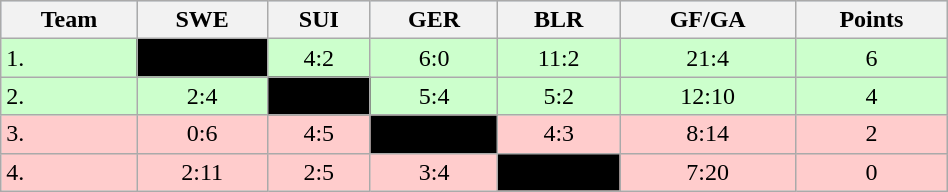<table class="wikitable" bgcolor="#EFEFFF" width="50%">
<tr bgcolor="#BCD2EE">
<th>Team</th>
<th>SWE</th>
<th>SUI</th>
<th>GER</th>
<th>BLR</th>
<th>GF/GA</th>
<th>Points</th>
</tr>
<tr bgcolor="#ccffcc" align="center">
<td align="left">1. </td>
<td style="background:#000000;"></td>
<td>4:2</td>
<td>6:0</td>
<td>11:2</td>
<td>21:4</td>
<td>6</td>
</tr>
<tr bgcolor="#ccffcc" align="center">
<td align="left">2. </td>
<td>2:4</td>
<td style="background:#000000;"></td>
<td>5:4</td>
<td>5:2</td>
<td>12:10</td>
<td>4</td>
</tr>
<tr bgcolor="#ffcccc" align="center">
<td align="left">3. </td>
<td>0:6</td>
<td>4:5</td>
<td style="background:#000000;"></td>
<td>4:3</td>
<td>8:14</td>
<td>2</td>
</tr>
<tr bgcolor="#ffcccc" align="center">
<td align="left">4. </td>
<td>2:11</td>
<td>2:5</td>
<td>3:4</td>
<td style="background:#000000;"></td>
<td>7:20</td>
<td>0</td>
</tr>
</table>
